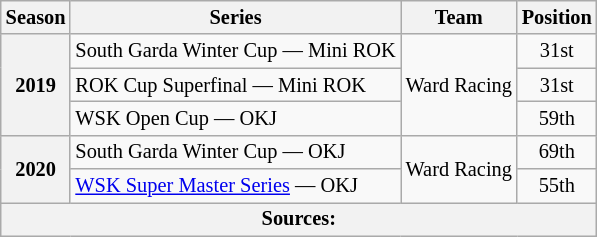<table class="wikitable" style="font-size: 85%; text-align:center">
<tr>
<th>Season</th>
<th>Series</th>
<th>Team</th>
<th>Position</th>
</tr>
<tr>
<th rowspan="3">2019</th>
<td align="left">South Garda Winter Cup — Mini ROK</td>
<td rowspan="3" align="left">Ward Racing</td>
<td>31st</td>
</tr>
<tr>
<td align="left">ROK Cup Superfinal — Mini ROK</td>
<td>31st</td>
</tr>
<tr>
<td align="left">WSK Open Cup — OKJ</td>
<td>59th</td>
</tr>
<tr>
<th rowspan="2">2020</th>
<td align="left">South Garda Winter Cup — OKJ</td>
<td rowspan="2" align="left">Ward Racing</td>
<td>69th</td>
</tr>
<tr>
<td align="left"><a href='#'>WSK Super Master Series</a> — OKJ</td>
<td>55th</td>
</tr>
<tr>
<th colspan="4">Sources:</th>
</tr>
</table>
